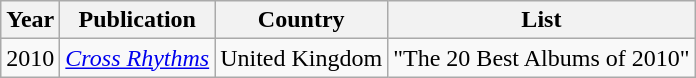<table class="wikitable" border="1">
<tr>
<th>Year</th>
<th>Publication</th>
<th>Country</th>
<th>List</th>
</tr>
<tr>
<td>2010</td>
<td><em><a href='#'>Cross Rhythms</a></em></td>
<td>United Kingdom</td>
<td>"The 20 Best Albums of 2010"</td>
</tr>
</table>
